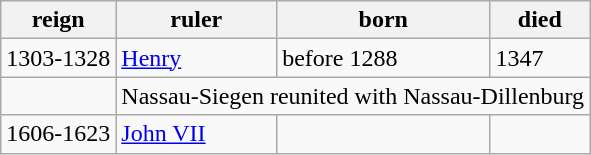<table class="wikitable">
<tr>
<th>reign</th>
<th>ruler</th>
<th>born</th>
<th>died</th>
</tr>
<tr>
<td>1303-1328</td>
<td><a href='#'>Henry</a></td>
<td>before 1288</td>
<td>1347</td>
</tr>
<tr>
<td> </td>
<td colspan="3">Nassau-Siegen reunited with Nassau-Dillenburg</td>
</tr>
<tr>
<td>1606-1623</td>
<td><a href='#'>John VII</a></td>
<td></td>
<td></td>
</tr>
</table>
